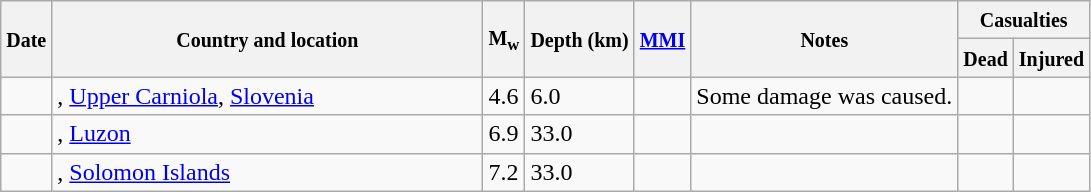<table class="wikitable sortable sort-under" style="border:1px black; margin-left:1em;">
<tr>
<th rowspan="2"><small>Date</small></th>
<th rowspan="2" style="width: 280px"><small>Country and location</small></th>
<th rowspan="2"><small>M<sub>w</sub></small></th>
<th rowspan="2"><small>Depth (km)</small></th>
<th rowspan="2"><small><a href='#'>MMI</a></small></th>
<th rowspan="2" class="unsortable"><small>Notes</small></th>
<th colspan="2"><small>Casualties</small></th>
</tr>
<tr>
<th><small>Dead</small></th>
<th><small>Injured</small></th>
</tr>
<tr>
<td></td>
<td>, <a href='#'>Upper Carniola</a>, <a href='#'>Slovenia</a></td>
<td>4.6</td>
<td>6.0</td>
<td></td>
<td>Some damage was caused.</td>
<td></td>
<td></td>
</tr>
<tr>
<td></td>
<td>, <a href='#'>Luzon</a></td>
<td>6.9</td>
<td>33.0</td>
<td></td>
<td></td>
<td></td>
<td></td>
</tr>
<tr>
<td></td>
<td>, <a href='#'>Solomon Islands</a></td>
<td>7.2</td>
<td>33.0</td>
<td></td>
<td></td>
<td></td>
<td></td>
</tr>
</table>
